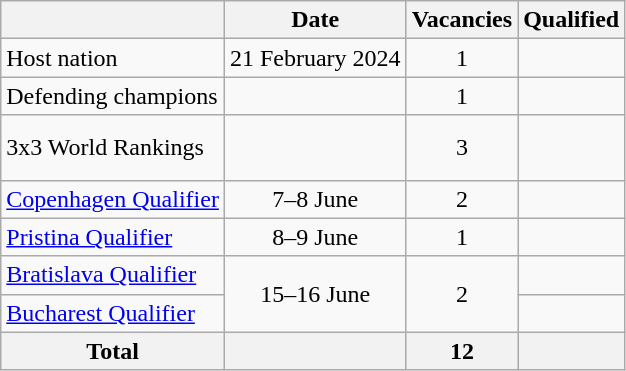<table class="wikitable">
<tr>
<th></th>
<th>Date</th>
<th>Vacancies</th>
<th>Qualified</th>
</tr>
<tr>
<td>Host nation</td>
<td>21 February 2024</td>
<td align="center">1</td>
<td></td>
</tr>
<tr>
<td>Defending champions</td>
<td></td>
<td align="center">1</td>
<td></td>
</tr>
<tr>
<td>3x3 World Rankings</td>
<td></td>
<td align="center">3</td>
<td><br><br></td>
</tr>
<tr>
<td> <a href='#'>Copenhagen Qualifier</a></td>
<td align="center">7–8 June</td>
<td align=center>2</td>
<td><br></td>
</tr>
<tr>
<td> <a href='#'>Pristina Qualifier</a></td>
<td align="center">8–9 June</td>
<td align=center>1</td>
<td></td>
</tr>
<tr>
<td> <a href='#'>Bratislava Qualifier</a></td>
<td rowspan=2 align=center>15–16 June</td>
<td rowspan=2 align=center>2</td>
<td><br></td>
</tr>
<tr>
<td> <a href='#'>Bucharest Qualifier</a></td>
<td><br></td>
</tr>
<tr>
<th>Total</th>
<th></th>
<th>12</th>
<th></th>
</tr>
</table>
